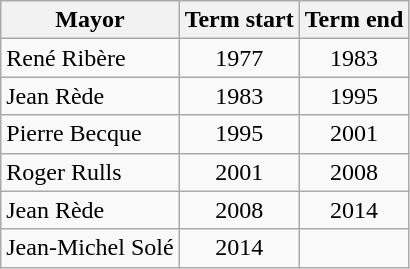<table class="wikitable">
<tr>
<th>Mayor</th>
<th>Term start</th>
<th>Term end</th>
</tr>
<tr>
<td>René Ribère</td>
<td align=center>1977</td>
<td align=center>1983</td>
</tr>
<tr>
<td>Jean Rède</td>
<td align=center>1983</td>
<td align=center>1995</td>
</tr>
<tr>
<td>Pierre Becque</td>
<td align=center>1995</td>
<td align=center>2001</td>
</tr>
<tr>
<td>Roger Rulls</td>
<td align=center>2001</td>
<td align=center>2008</td>
</tr>
<tr>
<td>Jean Rède</td>
<td align=center>2008</td>
<td align=center>2014</td>
</tr>
<tr>
<td>Jean-Michel Solé</td>
<td align=center>2014</td>
<td></td>
</tr>
</table>
